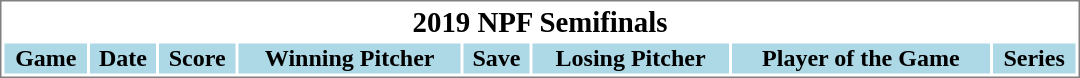<table cellpadding="1"  style="min-width:45em;text-align:center;font-size:100%; border:1px solid gray;">
<tr style="font-size:larger;">
<th colspan=8>2019 NPF Semifinals</th>
</tr>
<tr style="background:lightblue;">
<th>Game</th>
<th>Date</th>
<th>Score</th>
<th>Winning Pitcher</th>
<th>Save</th>
<th>Losing Pitcher</th>
<th>Player of the Game</th>
<th>Series</th>
</tr>
</table>
